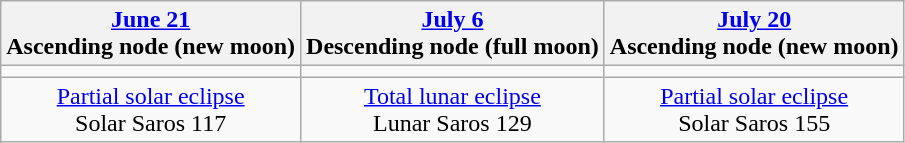<table class="wikitable">
<tr>
<th><a href='#'>June 21</a><br>Ascending node (new moon)<br></th>
<th><a href='#'>July 6</a><br>Descending node (full moon)<br></th>
<th><a href='#'>July 20</a><br>Ascending node (new moon)<br></th>
</tr>
<tr>
<td></td>
<td></td>
<td></td>
</tr>
<tr align=center>
<td><a href='#'>Partial solar eclipse</a><br>Solar Saros 117</td>
<td><a href='#'>Total lunar eclipse</a><br>Lunar Saros 129</td>
<td><a href='#'>Partial solar eclipse</a><br>Solar Saros 155</td>
</tr>
</table>
